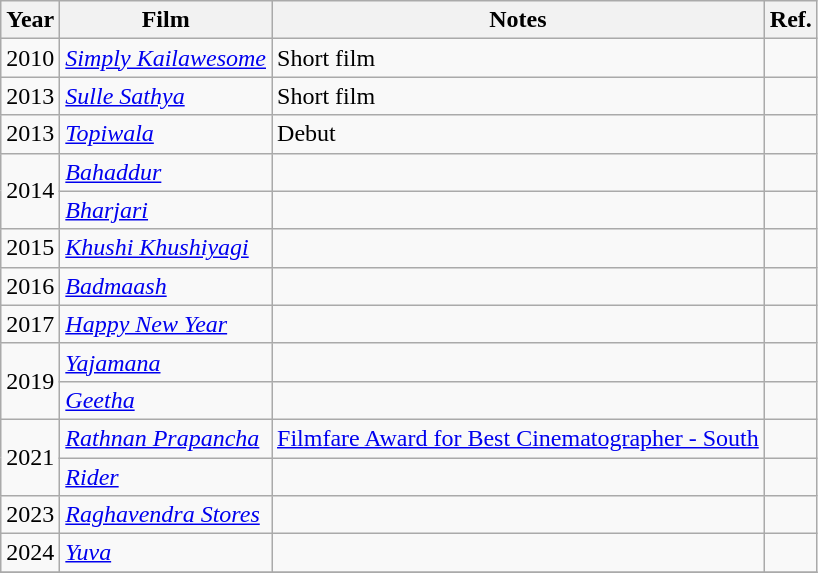<table class="wikitable">
<tr>
<th>Year</th>
<th>Film</th>
<th>Notes</th>
<th>Ref.</th>
</tr>
<tr>
<td>2010</td>
<td><em><a href='#'>Simply Kailawesome</a></em></td>
<td>Short film</td>
<td></td>
</tr>
<tr>
<td>2013</td>
<td><em><a href='#'>Sulle Sathya</a></em></td>
<td>Short film</td>
<td></td>
</tr>
<tr>
<td>2013</td>
<td><em><a href='#'>Topiwala</a></em></td>
<td>Debut</td>
<td></td>
</tr>
<tr>
<td rowspan="2">2014</td>
<td><em><a href='#'>Bahaddur</a></em></td>
<td></td>
<td></td>
</tr>
<tr>
<td><em><a href='#'>Bharjari</a></em></td>
<td></td>
<td></td>
</tr>
<tr>
<td>2015</td>
<td><em><a href='#'>Khushi Khushiyagi</a></em></td>
<td></td>
<td></td>
</tr>
<tr>
<td>2016</td>
<td><em><a href='#'>Badmaash</a></em></td>
<td></td>
<td></td>
</tr>
<tr>
<td>2017</td>
<td><em><a href='#'>Happy New Year</a></em></td>
<td></td>
<td></td>
</tr>
<tr>
<td rowspan="2">2019</td>
<td><em><a href='#'>Yajamana</a></em></td>
<td></td>
<td></td>
</tr>
<tr>
<td><em><a href='#'>Geetha</a></em></td>
<td></td>
<td></td>
</tr>
<tr>
<td rowspan="2">2021</td>
<td><em><a href='#'>Rathnan Prapancha</a></em></td>
<td><a href='#'>Filmfare Award for Best Cinematographer - South</a></td>
<td></td>
</tr>
<tr>
<td><em><a href='#'>Rider</a></em></td>
<td></td>
<td></td>
</tr>
<tr>
<td>2023</td>
<td><em><a href='#'>Raghavendra Stores</a></em></td>
<td></td>
<td></td>
</tr>
<tr>
<td>2024</td>
<td><em><a href='#'>Yuva</a></em></td>
<td></td>
<td></td>
</tr>
<tr>
</tr>
</table>
